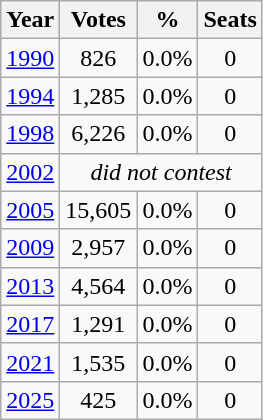<table class="wikitable" style="text-align: center">
<tr>
<th>Year</th>
<th>Votes</th>
<th>%</th>
<th>Seats</th>
</tr>
<tr>
<td><a href='#'>1990</a></td>
<td>826</td>
<td>0.0%</td>
<td>0</td>
</tr>
<tr>
<td><a href='#'>1994</a></td>
<td>1,285</td>
<td>0.0%</td>
<td>0</td>
</tr>
<tr>
<td><a href='#'>1998</a></td>
<td>6,226</td>
<td>0.0%</td>
<td>0</td>
</tr>
<tr>
<td><a href='#'>2002</a></td>
<td colspan="3"><em>did not contest</em></td>
</tr>
<tr>
<td><a href='#'>2005</a></td>
<td>15,605</td>
<td>0.0%</td>
<td>0</td>
</tr>
<tr>
<td><a href='#'>2009</a></td>
<td>2,957</td>
<td>0.0%</td>
<td>0</td>
</tr>
<tr>
<td><a href='#'>2013</a></td>
<td>4,564</td>
<td>0.0%</td>
<td>0</td>
</tr>
<tr>
<td><a href='#'>2017</a></td>
<td>1,291</td>
<td>0.0%</td>
<td>0</td>
</tr>
<tr>
<td><a href='#'>2021</a></td>
<td>1,535</td>
<td>0.0%</td>
<td>0</td>
</tr>
<tr>
<td><a href='#'>2025</a></td>
<td>425</td>
<td>0.0%</td>
<td>0</td>
</tr>
</table>
